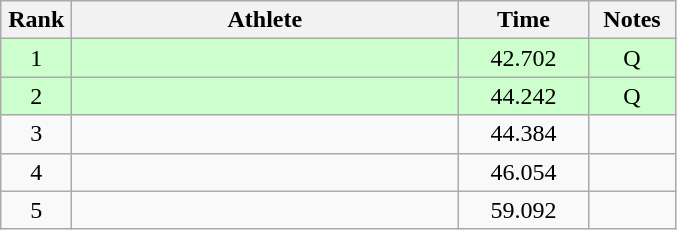<table class=wikitable style="text-align:center">
<tr>
<th width=40>Rank</th>
<th width=250>Athlete</th>
<th width=80>Time</th>
<th width=50>Notes</th>
</tr>
<tr bgcolor=ccffcc>
<td>1</td>
<td align=left></td>
<td>42.702</td>
<td>Q</td>
</tr>
<tr bgcolor=ccffcc>
<td>2</td>
<td align=left></td>
<td>44.242</td>
<td>Q</td>
</tr>
<tr>
<td>3</td>
<td align=left></td>
<td>44.384</td>
<td></td>
</tr>
<tr>
<td>4</td>
<td align=left></td>
<td>46.054</td>
<td></td>
</tr>
<tr>
<td>5</td>
<td align=left></td>
<td>59.092</td>
<td></td>
</tr>
</table>
